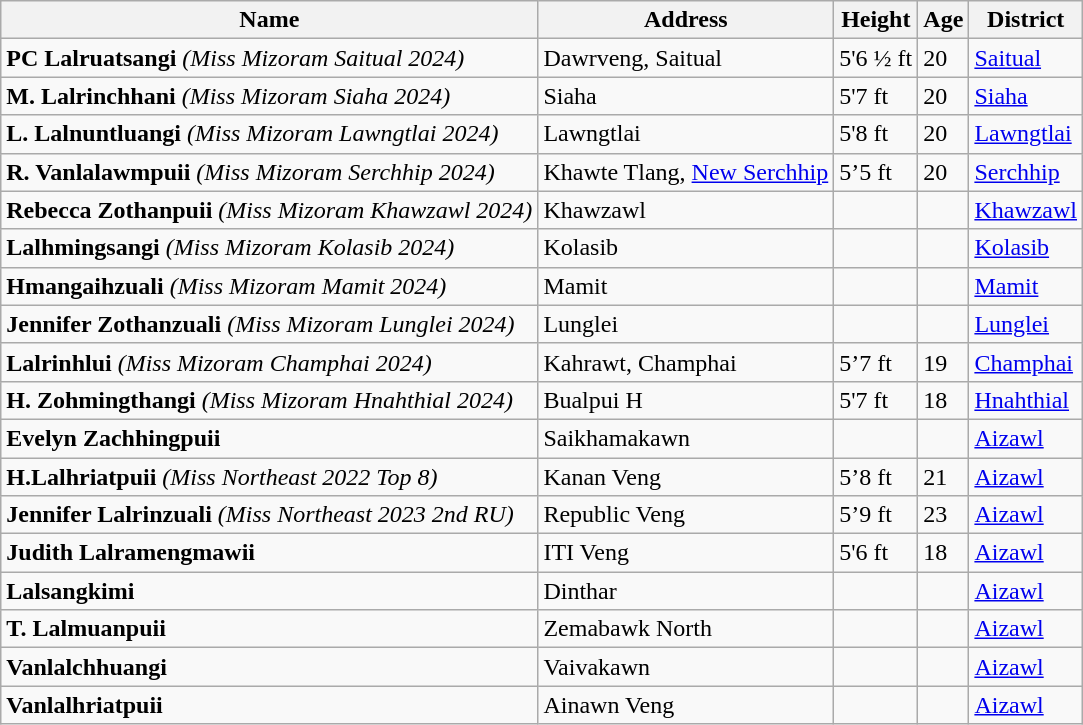<table class="wikitable">
<tr>
<th>Name</th>
<th>Address</th>
<th>Height</th>
<th>Age</th>
<th>District</th>
</tr>
<tr>
<td><strong>PC Lalruatsangi</strong> <em>(Miss Mizoram Saitual 2024)</em></td>
<td>Dawrveng, Saitual</td>
<td>5'6 ½ ft</td>
<td>20</td>
<td><a href='#'>Saitual</a></td>
</tr>
<tr>
<td><strong>M. Lalrinchhani</strong> <em>(Miss Mizoram Siaha 2024)</em></td>
<td>Siaha</td>
<td>5'7 ft</td>
<td>20</td>
<td><a href='#'>Siaha</a></td>
</tr>
<tr>
<td><strong>L. Lalnuntluangi</strong> <em>(Miss Mizoram Lawngtlai 2024)</em></td>
<td>Lawngtlai</td>
<td>5'8 ft</td>
<td>20</td>
<td><a href='#'>Lawngtlai</a></td>
</tr>
<tr>
<td><strong>R. Vanlalawmpuii</strong> <em>(Miss Mizoram Serchhip 2024)</em></td>
<td>Khawte Tlang, <a href='#'>New Serchhip</a></td>
<td>5’5 ft</td>
<td>20</td>
<td><a href='#'>Serchhip</a></td>
</tr>
<tr>
<td><strong>Rebecca Zothanpuii</strong> <em>(Miss Mizoram Khawzawl 2024)</em></td>
<td>Khawzawl</td>
<td></td>
<td></td>
<td><a href='#'>Khawzawl</a></td>
</tr>
<tr>
<td><strong>Lalhmingsangi</strong> <em>(Miss Mizoram Kolasib 2024)</em></td>
<td>Kolasib</td>
<td></td>
<td></td>
<td><a href='#'>Kolasib</a></td>
</tr>
<tr>
<td><strong>Hmangaihzuali</strong> <em>(Miss Mizoram Mamit 2024)</em></td>
<td>Mamit</td>
<td></td>
<td></td>
<td><a href='#'>Mamit</a></td>
</tr>
<tr>
<td><strong>Jennifer Zothanzuali</strong> <em>(Miss Mizoram Lunglei 2024)</em></td>
<td>Lunglei</td>
<td></td>
<td></td>
<td><a href='#'>Lunglei</a></td>
</tr>
<tr>
<td><strong>Lalrinhlui</strong> <em>(Miss Mizoram Champhai 2024)</em></td>
<td>Kahrawt, Champhai</td>
<td>5’7 ft</td>
<td>19</td>
<td><a href='#'>Champhai</a></td>
</tr>
<tr>
<td><strong>H. Zohmingthangi</strong> <em>(Miss Mizoram Hnahthial 2024)</em></td>
<td>Bualpui H</td>
<td>5'7 ft</td>
<td>18</td>
<td><a href='#'>Hnahthial</a></td>
</tr>
<tr>
<td><strong>Evelyn Zachhingpuii</strong></td>
<td>Saikhamakawn</td>
<td></td>
<td></td>
<td><a href='#'>Aizawl</a></td>
</tr>
<tr>
<td><strong>H.Lalhriatpuii</strong> <em>(Miss Northeast 2022 Top 8)</em></td>
<td>Kanan Veng</td>
<td>5’8 ft</td>
<td>21</td>
<td><a href='#'>Aizawl</a></td>
</tr>
<tr>
<td><strong>Jennifer Lalrinzuali</strong> <em>(Miss Northeast 2023 2nd RU)</em></td>
<td>Republic Veng</td>
<td>5’9 ft</td>
<td>23</td>
<td><a href='#'>Aizawl</a></td>
</tr>
<tr>
<td><strong>Judith Lalramengmawii</strong></td>
<td>ITI Veng</td>
<td>5'6 ft</td>
<td>18</td>
<td><a href='#'>Aizawl</a></td>
</tr>
<tr>
<td><strong>Lalsangkimi</strong></td>
<td>Dinthar</td>
<td></td>
<td></td>
<td><a href='#'>Aizawl</a></td>
</tr>
<tr>
<td><strong>T. Lalmuanpuii</strong></td>
<td>Zemabawk North</td>
<td></td>
<td></td>
<td><a href='#'>Aizawl</a></td>
</tr>
<tr>
<td><strong>Vanlalchhuangi</strong></td>
<td>Vaivakawn</td>
<td></td>
<td></td>
<td><a href='#'>Aizawl</a></td>
</tr>
<tr>
<td><strong>Vanlalhriatpuii</strong></td>
<td>Ainawn Veng</td>
<td></td>
<td></td>
<td><a href='#'>Aizawl</a></td>
</tr>
</table>
